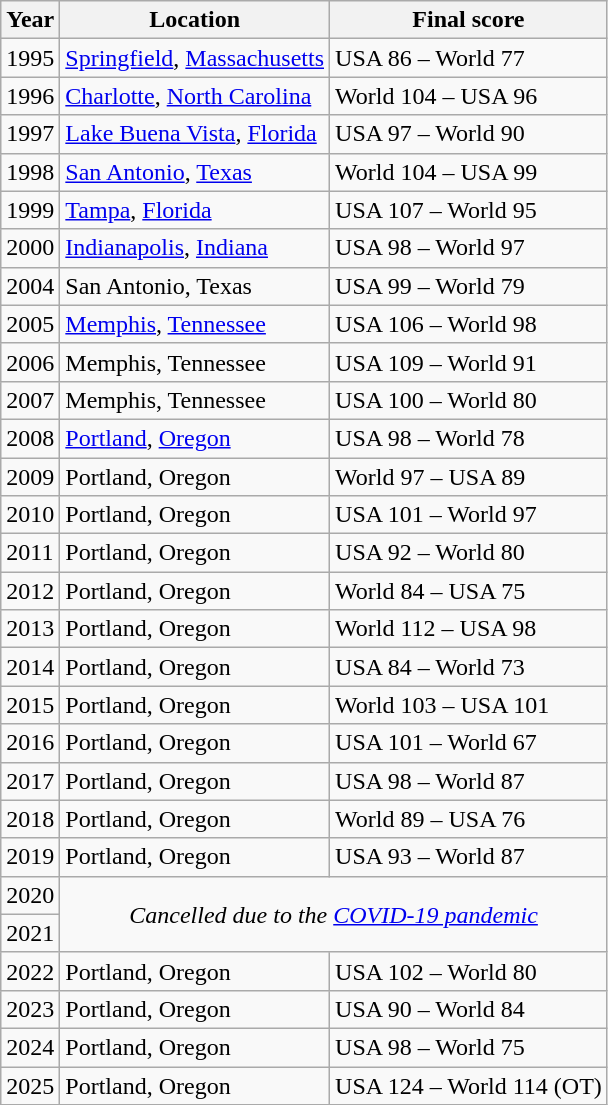<table class="wikitable sortable">
<tr>
<th>Year</th>
<th>Location</th>
<th>Final score</th>
</tr>
<tr>
<td>1995</td>
<td><a href='#'>Springfield</a>, <a href='#'>Massachusetts</a></td>
<td>USA 86 – World 77</td>
</tr>
<tr>
<td>1996</td>
<td><a href='#'>Charlotte</a>, <a href='#'>North Carolina</a></td>
<td>World 104 – USA 96</td>
</tr>
<tr>
<td>1997</td>
<td><a href='#'>Lake Buena Vista</a>, <a href='#'>Florida</a></td>
<td>USA 97 – World 90</td>
</tr>
<tr>
<td>1998</td>
<td><a href='#'>San Antonio</a>, <a href='#'>Texas</a></td>
<td>World 104 – USA 99</td>
</tr>
<tr>
<td>1999</td>
<td><a href='#'>Tampa</a>, <a href='#'>Florida</a></td>
<td>USA 107 – World 95</td>
</tr>
<tr>
<td>2000</td>
<td><a href='#'>Indianapolis</a>, <a href='#'>Indiana</a></td>
<td>USA 98 – World 97</td>
</tr>
<tr>
<td>2004</td>
<td>San Antonio, Texas</td>
<td>USA 99 – World 79</td>
</tr>
<tr>
<td>2005</td>
<td><a href='#'>Memphis</a>, <a href='#'>Tennessee</a></td>
<td>USA 106 – World 98</td>
</tr>
<tr>
<td>2006</td>
<td>Memphis, Tennessee</td>
<td>USA 109 – World 91</td>
</tr>
<tr>
<td>2007</td>
<td>Memphis, Tennessee</td>
<td>USA 100 – World 80</td>
</tr>
<tr>
<td>2008</td>
<td><a href='#'>Portland</a>, <a href='#'>Oregon</a></td>
<td>USA 98 – World 78</td>
</tr>
<tr>
<td>2009</td>
<td>Portland, Oregon</td>
<td>World 97 – USA 89</td>
</tr>
<tr>
<td>2010</td>
<td>Portland, Oregon</td>
<td>USA 101 – World 97</td>
</tr>
<tr>
<td>2011</td>
<td>Portland, Oregon</td>
<td>USA 92 – World 80</td>
</tr>
<tr>
<td>2012</td>
<td>Portland, Oregon</td>
<td>World 84 – USA 75</td>
</tr>
<tr>
<td>2013</td>
<td>Portland, Oregon</td>
<td>World 112 – USA 98</td>
</tr>
<tr>
<td>2014</td>
<td>Portland, Oregon</td>
<td>USA 84 – World 73</td>
</tr>
<tr>
<td>2015</td>
<td>Portland, Oregon</td>
<td>World 103 – USA 101</td>
</tr>
<tr>
<td>2016</td>
<td>Portland, Oregon</td>
<td>USA 101 – World 67</td>
</tr>
<tr>
<td>2017</td>
<td>Portland, Oregon</td>
<td>USA 98 – World 87</td>
</tr>
<tr>
<td>2018</td>
<td>Portland, Oregon</td>
<td>World 89 – USA 76</td>
</tr>
<tr>
<td>2019</td>
<td>Portland, Oregon</td>
<td>USA 93 – World 87</td>
</tr>
<tr>
<td>2020</td>
<td rowspan="2" colspan=2 align=center><em>Cancelled due to the <a href='#'>COVID-19 pandemic</a></em></td>
</tr>
<tr>
<td>2021</td>
</tr>
<tr>
<td>2022</td>
<td>Portland, Oregon</td>
<td>USA 102 – World 80</td>
</tr>
<tr>
<td>2023</td>
<td>Portland, Oregon</td>
<td>USA 90 – World 84</td>
</tr>
<tr>
<td>2024</td>
<td>Portland, Oregon</td>
<td>USA 98 – World 75</td>
</tr>
<tr>
<td>2025</td>
<td>Portland, Oregon</td>
<td>USA 124 – World 114 (OT)</td>
</tr>
</table>
